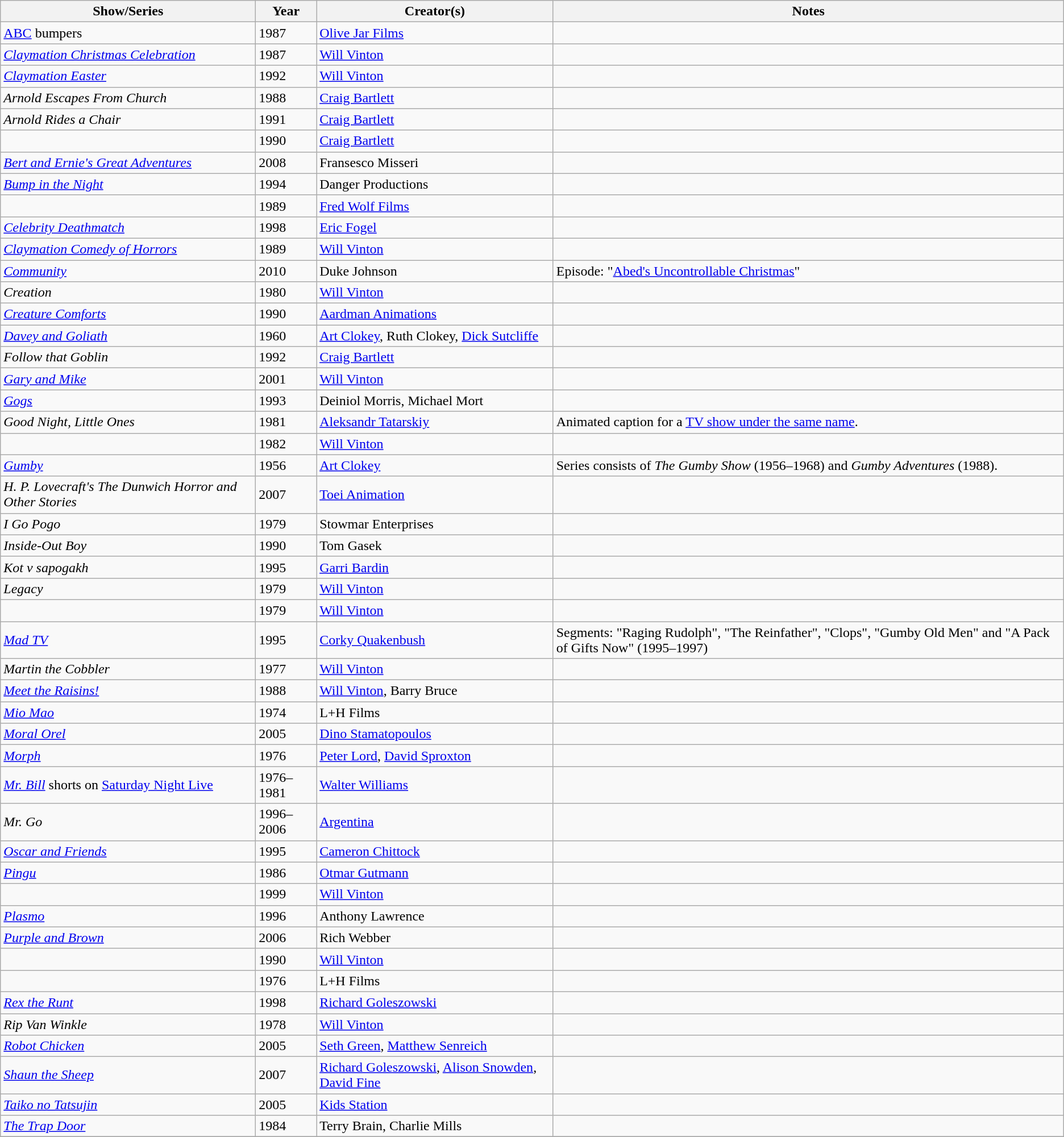<table class="wikitable sortable" border="1" >
<tr>
<th scope="col">Show/Series</th>
<th scope="col">Year</th>
<th scope="col">Creator(s)</th>
<th scope="col" class="unsortable" style=white-space:nowrap>Notes</th>
</tr>
<tr>
<td><a href='#'>ABC</a> bumpers</td>
<td>1987</td>
<td><a href='#'>Olive Jar Films</a></td>
<td></td>
</tr>
<tr>
<td><em><a href='#'>Claymation Christmas Celebration</a></em></td>
<td>1987</td>
<td><a href='#'>Will Vinton</a></td>
<td></td>
</tr>
<tr>
<td><em><a href='#'>Claymation Easter</a></em></td>
<td>1992</td>
<td><a href='#'>Will Vinton</a></td>
<td></td>
</tr>
<tr>
<td><em>Arnold Escapes From Church</em></td>
<td>1988</td>
<td><a href='#'>Craig Bartlett</a></td>
<td></td>
</tr>
<tr>
<td><em>Arnold Rides a Chair</em></td>
<td>1991</td>
<td><a href='#'>Craig Bartlett</a></td>
<td></td>
</tr>
<tr>
<td><em></em></td>
<td>1990</td>
<td><a href='#'>Craig Bartlett</a></td>
<td></td>
</tr>
<tr>
<td><em><a href='#'>Bert and Ernie's Great Adventures</a></em></td>
<td>2008</td>
<td>Fransesco Misseri</td>
<td></td>
</tr>
<tr>
<td><em><a href='#'>Bump in the Night</a></em></td>
<td>1994</td>
<td>Danger Productions</td>
<td></td>
</tr>
<tr>
<td><em></em></td>
<td>1989</td>
<td><a href='#'>Fred Wolf Films</a></td>
<td></td>
</tr>
<tr>
<td><em><a href='#'>Celebrity Deathmatch</a></em></td>
<td>1998</td>
<td><a href='#'>Eric Fogel</a></td>
<td></td>
</tr>
<tr>
<td><em><a href='#'>Claymation Comedy of Horrors</a></em></td>
<td>1989</td>
<td><a href='#'>Will Vinton</a></td>
<td></td>
</tr>
<tr>
<td><em><a href='#'>Community</a></em></td>
<td>2010</td>
<td>Duke Johnson</td>
<td>Episode: "<a href='#'>Abed's Uncontrollable Christmas</a>"</td>
</tr>
<tr>
<td><em>Creation</em></td>
<td>1980</td>
<td><a href='#'>Will Vinton</a></td>
<td></td>
</tr>
<tr>
<td><em><a href='#'>Creature Comforts</a></em></td>
<td>1990</td>
<td><a href='#'>Aardman Animations</a></td>
<td></td>
</tr>
<tr>
<td><em><a href='#'>Davey and Goliath</a></em></td>
<td>1960</td>
<td><a href='#'>Art Clokey</a>, Ruth Clokey, <a href='#'>Dick Sutcliffe</a></td>
<td></td>
</tr>
<tr>
<td><em>Follow that Goblin</em></td>
<td>1992</td>
<td><a href='#'>Craig Bartlett</a></td>
<td></td>
</tr>
<tr>
<td><em><a href='#'>Gary and Mike</a></em></td>
<td>2001</td>
<td><a href='#'>Will Vinton</a></td>
<td></td>
</tr>
<tr>
<td><em><a href='#'>Gogs</a></em></td>
<td>1993</td>
<td>Deiniol Morris, Michael Mort</td>
<td></td>
</tr>
<tr>
<td><em>Good Night, Little Ones</em></td>
<td>1981</td>
<td><a href='#'>Aleksandr Tatarskiy</a></td>
<td>Animated caption for a <a href='#'>TV show under the same name</a>.</td>
</tr>
<tr>
<td><em></em></td>
<td>1982</td>
<td><a href='#'>Will Vinton</a></td>
<td></td>
</tr>
<tr>
<td><em><a href='#'>Gumby</a></em></td>
<td>1956</td>
<td><a href='#'>Art Clokey</a></td>
<td>Series consists of <em>The Gumby Show</em> (1956–1968) and <em>Gumby Adventures</em> (1988).</td>
</tr>
<tr>
<td><em>H. P. Lovecraft's The Dunwich Horror and Other Stories</em></td>
<td>2007</td>
<td><a href='#'>Toei Animation</a></td>
<td></td>
</tr>
<tr>
<td><em>I Go Pogo</em></td>
<td>1979</td>
<td>Stowmar Enterprises</td>
<td></td>
</tr>
<tr>
<td><em>Inside-Out Boy</em></td>
<td>1990</td>
<td>Tom Gasek</td>
<td></td>
</tr>
<tr>
<td><em>Kot v sapogakh</em></td>
<td>1995</td>
<td><a href='#'>Garri Bardin</a></td>
<td></td>
</tr>
<tr>
<td><em>Legacy</em></td>
<td>1979</td>
<td><a href='#'>Will Vinton</a></td>
<td></td>
</tr>
<tr>
<td><em></em></td>
<td>1979</td>
<td><a href='#'>Will Vinton</a></td>
<td></td>
</tr>
<tr>
<td><em><a href='#'>Mad TV</a></em></td>
<td>1995</td>
<td><a href='#'>Corky Quakenbush</a></td>
<td>Segments: "Raging Rudolph", "The Reinfather", "Clops", "Gumby Old Men" and "A Pack of Gifts Now" (1995–1997)</td>
</tr>
<tr>
<td><em>Martin the Cobbler</em></td>
<td>1977</td>
<td><a href='#'>Will Vinton</a></td>
<td></td>
</tr>
<tr>
<td><em><a href='#'>Meet the Raisins!</a></em></td>
<td>1988</td>
<td><a href='#'>Will Vinton</a>, Barry Bruce</td>
<td></td>
</tr>
<tr>
<td><em><a href='#'>Mio Mao</a></em></td>
<td>1974</td>
<td>L+H Films</td>
<td></td>
</tr>
<tr>
<td><em><a href='#'>Moral Orel</a></em></td>
<td>2005</td>
<td><a href='#'>Dino Stamatopoulos</a></td>
<td></td>
</tr>
<tr>
<td><em><a href='#'>Morph</a></em></td>
<td>1976</td>
<td><a href='#'>Peter Lord</a>, <a href='#'>David Sproxton</a></td>
<td></td>
</tr>
<tr>
<td><em><a href='#'>Mr. Bill</a></em> shorts on <a href='#'>Saturday Night Live</a></td>
<td>1976–1981</td>
<td><a href='#'>Walter Williams</a></td>
<td></td>
</tr>
<tr>
<td><em>Mr. Go</em></td>
<td>1996–2006</td>
<td><a href='#'>Argentina</a></td>
<td></td>
</tr>
<tr>
<td><em><a href='#'>Oscar and Friends</a></em></td>
<td>1995</td>
<td><a href='#'>Cameron Chittock</a></td>
<td></td>
</tr>
<tr>
<td><em><a href='#'>Pingu</a></em></td>
<td>1986</td>
<td><a href='#'>Otmar Gutmann</a></td>
<td></td>
</tr>
<tr>
<td><em></em></td>
<td>1999</td>
<td><a href='#'>Will Vinton</a></td>
<td></td>
</tr>
<tr>
<td><em><a href='#'>Plasmo</a></em></td>
<td>1996</td>
<td>Anthony Lawrence</td>
<td></td>
</tr>
<tr>
<td><em><a href='#'>Purple and Brown</a></em></td>
<td>2006</td>
<td>Rich Webber</td>
<td></td>
</tr>
<tr>
<td><em></em></td>
<td>1990</td>
<td><a href='#'>Will Vinton</a></td>
<td></td>
</tr>
<tr>
<td><em></em></td>
<td>1976</td>
<td>L+H Films</td>
<td></td>
</tr>
<tr>
<td><em><a href='#'>Rex the Runt</a></em></td>
<td>1998</td>
<td><a href='#'>Richard Goleszowski</a></td>
<td></td>
</tr>
<tr>
<td><em>Rip Van Winkle</em></td>
<td>1978</td>
<td><a href='#'>Will Vinton</a></td>
<td></td>
</tr>
<tr>
<td><em><a href='#'>Robot Chicken</a></em></td>
<td>2005</td>
<td><a href='#'>Seth Green</a>, <a href='#'>Matthew Senreich</a></td>
<td></td>
</tr>
<tr>
<td><em><a href='#'>Shaun the Sheep</a></em></td>
<td>2007</td>
<td><a href='#'>Richard Goleszowski</a>, <a href='#'>Alison Snowden</a>, <a href='#'>David Fine</a></td>
<td></td>
</tr>
<tr>
<td><em><a href='#'>Taiko no Tatsujin</a></em></td>
<td>2005</td>
<td><a href='#'>Kids Station</a></td>
<td></td>
</tr>
<tr>
<td><em><a href='#'>The Trap Door</a></em></td>
<td>1984</td>
<td>Terry Brain, Charlie Mills</td>
<td></td>
</tr>
<tr>
</tr>
</table>
